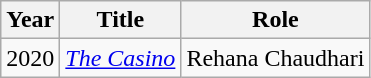<table class="wikitable" style="text-align:center;">
<tr>
<th>Year</th>
<th>Title</th>
<th>Role</th>
</tr>
<tr>
<td>2020</td>
<td><a href='#'><em>The Casino</em></a></td>
<td>Rehana Chaudhari</td>
</tr>
</table>
